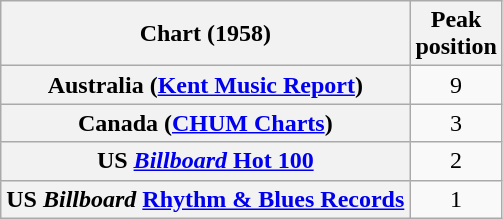<table class="wikitable sortable plainrowheaders">
<tr>
<th scope="col">Chart (1958)</th>
<th scope="col">Peak<br>position</th>
</tr>
<tr>
<th scope="row">Australia (<a href='#'>Kent Music Report</a>)</th>
<td align="center">9</td>
</tr>
<tr>
<th scope="row">Canada (<a href='#'>CHUM Charts</a>)</th>
<td align="center">3</td>
</tr>
<tr>
<th scope="row">US <a href='#'><em>Billboard</em> Hot 100</a></th>
<td align="center">2</td>
</tr>
<tr>
<th scope="row">US <em>Billboard</em> <a href='#'>Rhythm & Blues Records</a></th>
<td align="center">1</td>
</tr>
</table>
